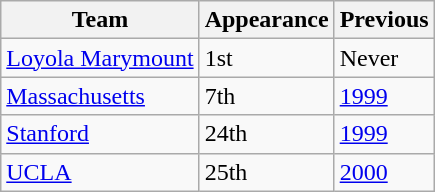<table class="wikitable sortable">
<tr>
<th>Team</th>
<th>Appearance</th>
<th>Previous</th>
</tr>
<tr>
<td><a href='#'>Loyola Marymount</a></td>
<td>1st</td>
<td>Never</td>
</tr>
<tr>
<td><a href='#'>Massachusetts</a></td>
<td>7th</td>
<td><a href='#'>1999</a></td>
</tr>
<tr>
<td><a href='#'>Stanford</a></td>
<td>24th</td>
<td><a href='#'>1999</a></td>
</tr>
<tr>
<td><a href='#'>UCLA</a></td>
<td>25th</td>
<td><a href='#'>2000</a></td>
</tr>
</table>
